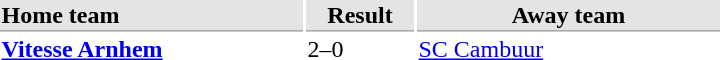<table>
<tr bgcolor="#E4E4E4">
<th style="border-bottom:1px solid #AAAAAA" width="200" align="left">Home team</th>
<th style="border-bottom:1px solid #AAAAAA" width="70" align="center">Result</th>
<th style="border-bottom:1px solid #AAAAAA" width="200">Away team</th>
</tr>
<tr>
<td><strong><a href='#'>Vitesse Arnhem</a></strong></td>
<td>2–0</td>
<td><a href='#'>SC Cambuur</a></td>
</tr>
</table>
